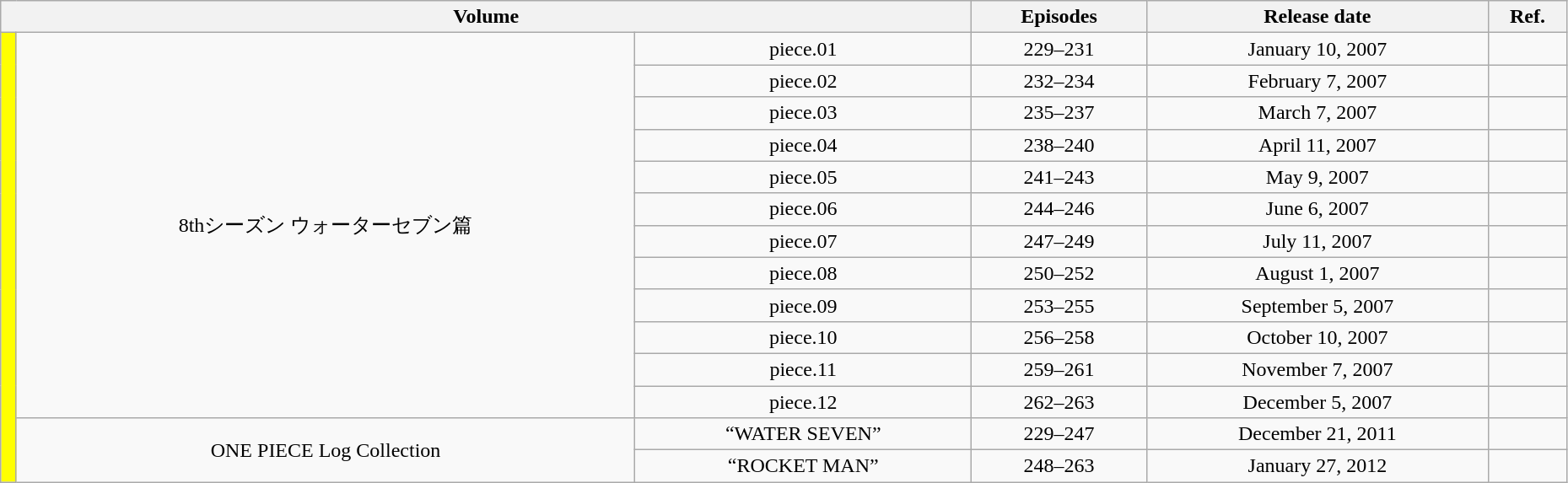<table class="wikitable" style="text-align: center; width: 98%;">
<tr>
<th colspan="3">Volume</th>
<th>Episodes</th>
<th>Release date</th>
<th style="width:5%;">Ref.</th>
</tr>
<tr>
<td rowspan="184"  style="width:1%; background:#FFFF00;"></td>
<td rowspan="12">8thシーズン ウォーターセブン篇</td>
<td>piece.01</td>
<td>229–231</td>
<td>January 10, 2007</td>
<td></td>
</tr>
<tr>
<td>piece.02</td>
<td>232–234</td>
<td>February 7, 2007</td>
<td></td>
</tr>
<tr>
<td>piece.03</td>
<td>235–237</td>
<td>March 7, 2007</td>
<td></td>
</tr>
<tr>
<td>piece.04</td>
<td>238–240</td>
<td>April 11, 2007</td>
<td></td>
</tr>
<tr>
<td>piece.05</td>
<td>241–243</td>
<td>May 9, 2007</td>
<td></td>
</tr>
<tr>
<td>piece.06</td>
<td>244–246</td>
<td>June 6, 2007</td>
<td></td>
</tr>
<tr>
<td>piece.07</td>
<td>247–249</td>
<td>July 11, 2007</td>
<td></td>
</tr>
<tr>
<td>piece.08</td>
<td>250–252</td>
<td>August 1, 2007</td>
<td></td>
</tr>
<tr>
<td>piece.09</td>
<td>253–255</td>
<td>September 5, 2007</td>
<td></td>
</tr>
<tr>
<td>piece.10</td>
<td>256–258</td>
<td>October 10, 2007</td>
<td></td>
</tr>
<tr>
<td>piece.11</td>
<td>259–261</td>
<td>November 7, 2007</td>
<td></td>
</tr>
<tr>
<td>piece.12</td>
<td>262–263</td>
<td>December 5, 2007</td>
<td></td>
</tr>
<tr>
<td rowspan="2">ONE PIECE Log Collection</td>
<td>“WATER SEVEN”</td>
<td>229–247</td>
<td>December 21, 2011</td>
<td></td>
</tr>
<tr>
<td>“ROCKET MAN”</td>
<td>248–263</td>
<td>January 27, 2012</td>
<td></td>
</tr>
</table>
